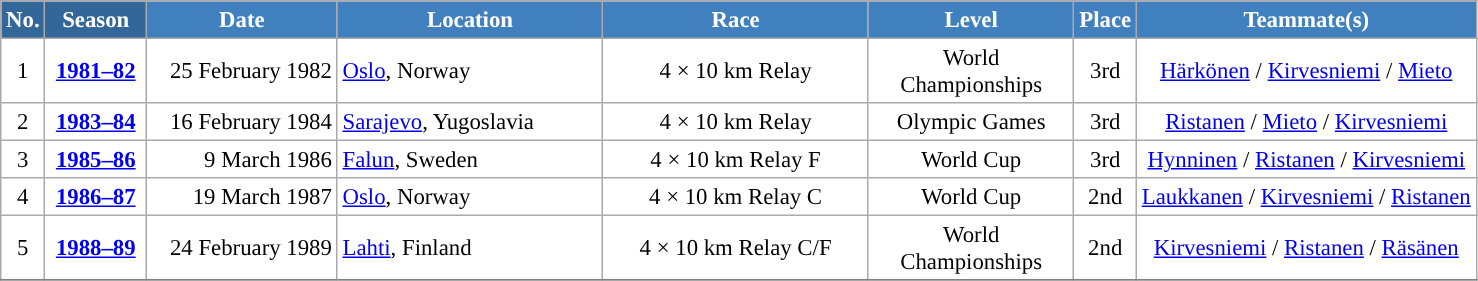<table class="wikitable sortable" style="font-size:95%; text-align:center; border:grey solid 1px; border-collapse:collapse; background:#ffffff;">
<tr style="background:#efefef;">
<th style="background-color:#369; color:white;">No.</th>
<th style="background-color:#369; color:white;">Season</th>
<th style="background-color:#4180be; color:white; width:120px;">Date</th>
<th style="background-color:#4180be; color:white; width:170px;">Location</th>
<th style="background-color:#4180be; color:white; width:170px;">Race</th>
<th style="background-color:#4180be; color:white; width:130px;">Level</th>
<th style="background-color:#4180be; color:white;">Place</th>
<th style="background-color:#4180be; color:white;">Teammate(s)</th>
</tr>
<tr>
<td align=center>1</td>
<td rowspan=1 align=center><strong> <a href='#'>1981–82</a> </strong></td>
<td align=right>25 February 1982</td>
<td align=left> <a href='#'>Oslo</a>, Norway</td>
<td>4 × 10 km Relay</td>
<td>World Championships</td>
<td>3rd</td>
<td><a href='#'>Härkönen</a> / <a href='#'>Kirvesniemi</a> / <a href='#'>Mieto</a></td>
</tr>
<tr>
<td align=center>2</td>
<td rowspan=1 align=center><strong> <a href='#'>1983–84</a> </strong></td>
<td align=right>16 February 1984</td>
<td align=left> <a href='#'>Sarajevo</a>, Yugoslavia</td>
<td>4 × 10 km Relay</td>
<td>Olympic Games</td>
<td>3rd</td>
<td><a href='#'>Ristanen</a> / <a href='#'>Mieto</a> / <a href='#'>Kirvesniemi</a></td>
</tr>
<tr>
<td align=center>3</td>
<td rowspan=1 align=center><strong> <a href='#'>1985–86</a> </strong></td>
<td align=right>9 March 1986</td>
<td align=left> <a href='#'>Falun</a>, Sweden</td>
<td>4 × 10 km Relay F</td>
<td>World Cup</td>
<td>3rd</td>
<td><a href='#'>Hynninen</a> / <a href='#'>Ristanen</a> / <a href='#'>Kirvesniemi</a></td>
</tr>
<tr>
<td align=center>4</td>
<td rowspan=1 align=center><strong> <a href='#'>1986–87</a> </strong></td>
<td align=right>19 March 1987</td>
<td align=left> <a href='#'>Oslo</a>, Norway</td>
<td>4 × 10 km Relay C</td>
<td>World Cup</td>
<td>2nd</td>
<td><a href='#'>Laukkanen</a> / <a href='#'>Kirvesniemi</a> / <a href='#'>Ristanen</a></td>
</tr>
<tr>
<td align=center>5</td>
<td rowspan=1 align=center><strong> <a href='#'>1988–89</a> </strong></td>
<td align=right>24 February 1989</td>
<td align=left> <a href='#'>Lahti</a>, Finland</td>
<td>4 × 10 km Relay C/F</td>
<td>World Championships</td>
<td>2nd</td>
<td><a href='#'>Kirvesniemi</a> / <a href='#'>Ristanen</a> / <a href='#'>Räsänen</a></td>
</tr>
<tr>
</tr>
</table>
